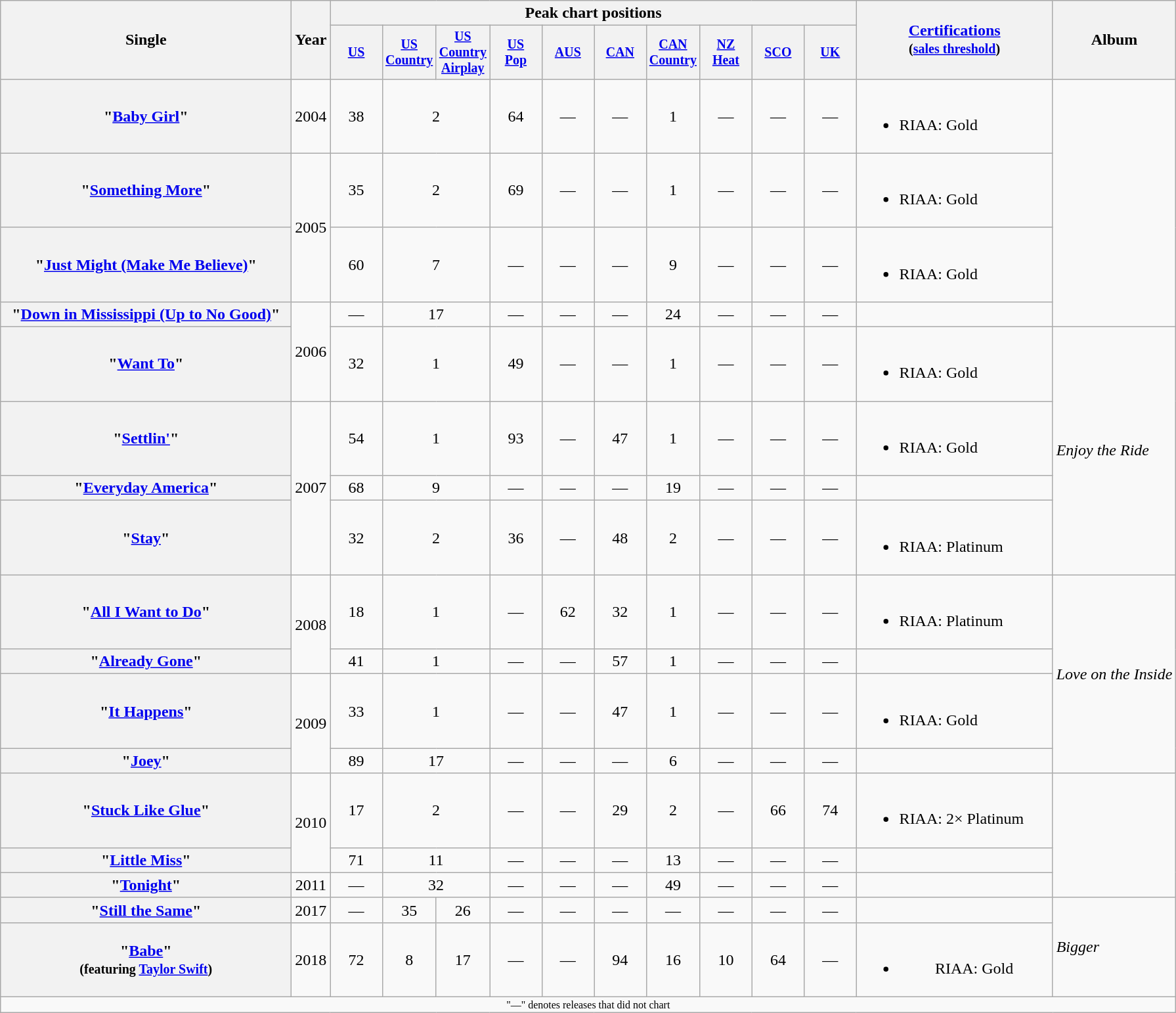<table class="wikitable plainrowheaders" style="text-align:center;">
<tr>
<th rowspan="2" style="width:18em;">Single</th>
<th rowspan="2">Year</th>
<th colspan="10">Peak chart positions</th>
<th rowspan="2" style="width:12em;"><a href='#'>Certifications</a><br><small>(<a href='#'>sales threshold</a>)</small></th>
<th rowspan="2">Album</th>
</tr>
<tr style="font-size:smaller;">
<th style="width:3.5em;"><a href='#'>US</a><br></th>
<th style="width:3.5em;"><a href='#'>US Country</a><br></th>
<th style="width:3.5em;"><a href='#'>US Country Airplay</a><br></th>
<th style="width:3.5em;"><a href='#'>US<br>Pop</a><br></th>
<th style="width:3.5em;"><a href='#'>AUS</a><br></th>
<th style="width:3.5em;"><a href='#'>CAN</a><br></th>
<th style="width:3.5em;"><a href='#'>CAN<br>Country</a><br></th>
<th style="width:3.5em;"><a href='#'>NZ<br>Heat</a><br></th>
<th style="width:3.5em;"><a href='#'>SCO</a><br></th>
<th style="width:3.5em;"><a href='#'>UK</a><br></th>
</tr>
<tr>
<th scope="row">"<a href='#'>Baby Girl</a>"</th>
<td>2004</td>
<td>38</td>
<td colspan="2">2</td>
<td>64</td>
<td>—</td>
<td>—</td>
<td>1</td>
<td>—</td>
<td>—</td>
<td>—</td>
<td style="text-align:left;"><br><ul><li>RIAA: Gold</li></ul></td>
<td style="text-align:left;" rowspan="4"></td>
</tr>
<tr>
<th scope="row">"<a href='#'>Something More</a>"</th>
<td rowspan="2">2005</td>
<td>35</td>
<td colspan="2">2</td>
<td>69</td>
<td>—</td>
<td>—</td>
<td>1</td>
<td>—</td>
<td>—</td>
<td>—</td>
<td align=left><br><ul><li>RIAA: Gold</li></ul></td>
</tr>
<tr>
<th scope="row">"<a href='#'>Just Might (Make Me Believe)</a>"</th>
<td>60</td>
<td colspan="2">7</td>
<td>—</td>
<td>—</td>
<td>—</td>
<td>9</td>
<td>—</td>
<td>—</td>
<td>—</td>
<td align=left><br><ul><li>RIAA: Gold</li></ul></td>
</tr>
<tr>
<th scope="row">"<a href='#'>Down in Mississippi (Up to No Good)</a>"</th>
<td rowspan="2">2006</td>
<td>—</td>
<td colspan="2">17</td>
<td>—</td>
<td>—</td>
<td>—</td>
<td>24</td>
<td>—</td>
<td>—</td>
<td>—</td>
<td></td>
</tr>
<tr>
<th scope="row">"<a href='#'>Want To</a>"</th>
<td>32</td>
<td colspan="2">1</td>
<td>49</td>
<td>—</td>
<td>—</td>
<td>1</td>
<td>—</td>
<td>—</td>
<td>—</td>
<td style="text-align:left;"><br><ul><li>RIAA: Gold</li></ul></td>
<td style="text-align:left;" rowspan="4"><em>Enjoy the Ride</em></td>
</tr>
<tr>
<th scope="row">"<a href='#'>Settlin'</a>"</th>
<td rowspan="3">2007</td>
<td>54</td>
<td colspan="2">1</td>
<td>93</td>
<td>—</td>
<td>47</td>
<td>1</td>
<td>—</td>
<td>—</td>
<td>—</td>
<td style="text-align:left;"><br><ul><li>RIAA: Gold</li></ul></td>
</tr>
<tr>
<th scope="row">"<a href='#'>Everyday America</a>"</th>
<td>68</td>
<td colspan="2">9</td>
<td>—</td>
<td>—</td>
<td>—</td>
<td>19</td>
<td>—</td>
<td>—</td>
<td>—</td>
<td></td>
</tr>
<tr>
<th scope="row">"<a href='#'>Stay</a>"</th>
<td>32</td>
<td colspan="2">2</td>
<td>36</td>
<td>—</td>
<td>48</td>
<td>2</td>
<td>—</td>
<td>—</td>
<td>—</td>
<td style="text-align:left;"><br><ul><li>RIAA: Platinum</li></ul></td>
</tr>
<tr>
<th scope="row">"<a href='#'>All I Want to Do</a>"</th>
<td rowspan="2">2008</td>
<td>18</td>
<td colspan="2">1</td>
<td>—</td>
<td>62</td>
<td>32</td>
<td>1</td>
<td>—</td>
<td>—</td>
<td>—</td>
<td style="text-align:left;"><br><ul><li>RIAA: Platinum</li></ul></td>
<td style="text-align:left;" rowspan="4"><em>Love on the Inside</em></td>
</tr>
<tr>
<th scope="row">"<a href='#'>Already Gone</a>"</th>
<td>41</td>
<td colspan="2">1</td>
<td>—</td>
<td>—</td>
<td>57</td>
<td>1</td>
<td>—</td>
<td>—</td>
<td>—</td>
<td></td>
</tr>
<tr>
<th scope="row">"<a href='#'>It Happens</a>"</th>
<td rowspan="2">2009</td>
<td>33</td>
<td colspan="2">1</td>
<td>—</td>
<td>—</td>
<td>47</td>
<td>1</td>
<td>—</td>
<td>—</td>
<td>—</td>
<td style="text-align:left;"><br><ul><li>RIAA: Gold</li></ul></td>
</tr>
<tr>
<th scope="row">"<a href='#'>Joey</a>"</th>
<td>89</td>
<td colspan="2">17</td>
<td>—</td>
<td>—</td>
<td>—</td>
<td>6</td>
<td>—</td>
<td>—</td>
<td>—</td>
<td></td>
</tr>
<tr>
<th scope="row">"<a href='#'>Stuck Like Glue</a>"</th>
<td rowspan="2">2010</td>
<td>17</td>
<td colspan="2">2</td>
<td>—</td>
<td>—</td>
<td>29</td>
<td>2</td>
<td>—</td>
<td>66</td>
<td>74</td>
<td style="text-align:left;"><br><ul><li>RIAA: 2× Platinum</li></ul></td>
<td style="text-align:left;" rowspan="3"></td>
</tr>
<tr>
<th scope="row">"<a href='#'>Little Miss</a>"</th>
<td>71</td>
<td colspan="2">11</td>
<td>—</td>
<td>—</td>
<td>—</td>
<td>13</td>
<td>—</td>
<td>—</td>
<td>—</td>
<td></td>
</tr>
<tr>
<th scope="row">"<a href='#'>Tonight</a>"</th>
<td>2011</td>
<td>—</td>
<td colspan="2">32</td>
<td>—</td>
<td>—</td>
<td>—</td>
<td>49</td>
<td>—</td>
<td>—</td>
<td>—</td>
<td></td>
</tr>
<tr>
<th scope="row">"<a href='#'>Still the Same</a>"</th>
<td>2017</td>
<td>—</td>
<td>35</td>
<td>26</td>
<td>—</td>
<td>—</td>
<td>—</td>
<td>—</td>
<td>—</td>
<td>—</td>
<td>—</td>
<td></td>
<td style="text-align:left;" rowspan="2"><em>Bigger</em></td>
</tr>
<tr>
<th scope="row">"<a href='#'>Babe</a>"<br><small>(featuring <a href='#'>Taylor Swift</a>)</small></th>
<td>2018</td>
<td>72</td>
<td>8</td>
<td>17</td>
<td>—</td>
<td>—</td>
<td>94</td>
<td>16</td>
<td>10</td>
<td>64</td>
<td>—</td>
<td><br><ul><li>RIAA: Gold</li></ul></td>
</tr>
<tr>
<td colspan="14" style="font-size:8pt">"—" denotes releases that did not chart</td>
</tr>
</table>
